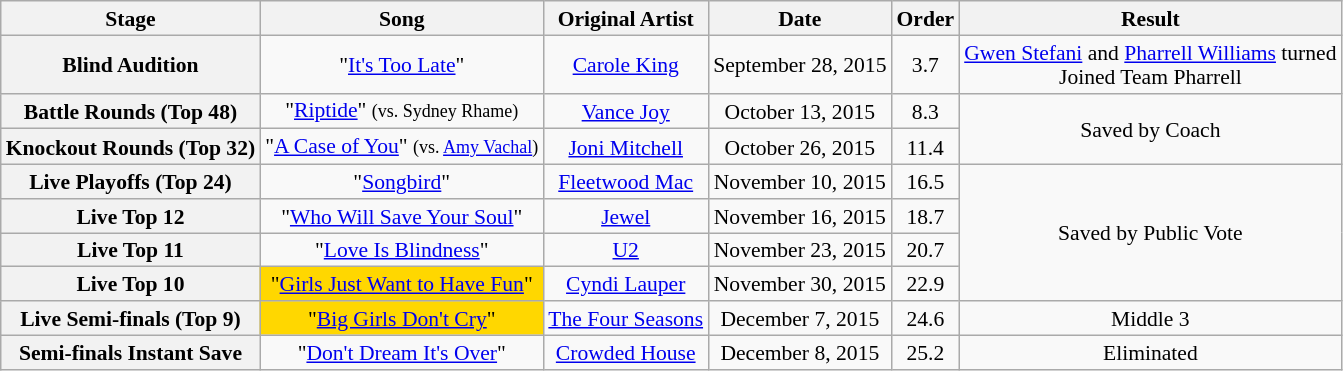<table class="wikitable" style="text-align:center; font-size:90%; line-height:16px;">
<tr>
<th scope="col">Stage</th>
<th scope="col">Song</th>
<th scope="col">Original Artist</th>
<th scope="col">Date</th>
<th scope="col">Order</th>
<th scope="col">Result</th>
</tr>
<tr>
<th scope="row">Blind Audition</th>
<td>"<a href='#'>It's Too Late</a>"</td>
<td><a href='#'>Carole King</a></td>
<td>September 28, 2015</td>
<td>3.7</td>
<td><a href='#'>Gwen Stefani</a> and <a href='#'>Pharrell Williams</a> turned<br>Joined Team Pharrell</td>
</tr>
<tr>
<th scope="row">Battle Rounds (Top 48)</th>
<td>"<a href='#'>Riptide</a>" <small>(vs. Sydney Rhame)</small></td>
<td><a href='#'>Vance Joy</a></td>
<td>October 13, 2015</td>
<td>8.3</td>
<td rowspan=2>Saved by Coach</td>
</tr>
<tr>
<th scope="row">Knockout Rounds (Top 32)</th>
<td>"<a href='#'>A Case of You</a>"  <small>(vs. <a href='#'>Amy Vachal</a>)</small></td>
<td><a href='#'>Joni Mitchell</a></td>
<td>October 26, 2015</td>
<td>11.4</td>
</tr>
<tr>
<th scope="row">Live Playoffs (Top 24)</th>
<td>"<a href='#'>Songbird</a>"</td>
<td><a href='#'>Fleetwood Mac</a></td>
<td>November 10, 2015</td>
<td>16.5</td>
<td rowspan=4>Saved by Public Vote</td>
</tr>
<tr>
<th scope="row">Live Top 12</th>
<td>"<a href='#'>Who Will Save Your Soul</a>"</td>
<td><a href='#'>Jewel</a></td>
<td>November 16, 2015</td>
<td>18.7</td>
</tr>
<tr>
<th scope="row">Live Top 11</th>
<td>"<a href='#'>Love Is Blindness</a>"</td>
<td><a href='#'>U2</a></td>
<td>November 23, 2015</td>
<td>20.7</td>
</tr>
<tr>
<th scope="row">Live Top 10</th>
<td style="background:gold;">"<a href='#'>Girls Just Want to Have Fun</a>"</td>
<td><a href='#'>Cyndi Lauper</a></td>
<td>November 30, 2015</td>
<td>22.9</td>
</tr>
<tr>
<th scope="row">Live Semi-finals (Top 9)</th>
<td style="background:gold;">"<a href='#'>Big Girls Don't Cry</a>"</td>
<td><a href='#'>The Four Seasons</a></td>
<td>December 7, 2015</td>
<td>24.6</td>
<td>Middle 3</td>
</tr>
<tr>
<th scope="row">Semi-finals Instant Save</th>
<td>"<a href='#'>Don't Dream It's Over</a>"</td>
<td><a href='#'>Crowded House</a></td>
<td>December 8, 2015</td>
<td>25.2</td>
<td>Eliminated</td>
</tr>
</table>
